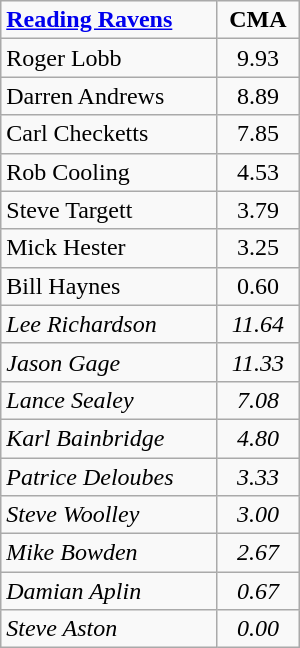<table class=wikitable width="200">
<tr>
<td><strong><a href='#'>Reading Ravens</a></strong></td>
<td align="center"><strong>CMA</strong></td>
</tr>
<tr>
<td>Roger Lobb</td>
<td align="center">9.93</td>
</tr>
<tr>
<td>Darren Andrews</td>
<td align="center">8.89</td>
</tr>
<tr>
<td>Carl Checketts</td>
<td align="center">7.85</td>
</tr>
<tr>
<td>Rob Cooling</td>
<td align="center">4.53</td>
</tr>
<tr>
<td>Steve Targett</td>
<td align="center">3.79</td>
</tr>
<tr>
<td>Mick Hester</td>
<td align="center">3.25</td>
</tr>
<tr>
<td>Bill Haynes</td>
<td align="center">0.60</td>
</tr>
<tr>
<td><em>Lee Richardson</em></td>
<td align="center"><em>11.64</em></td>
</tr>
<tr>
<td><em>Jason Gage</em></td>
<td align="center"><em>11.33</em></td>
</tr>
<tr>
<td><em>Lance Sealey</em></td>
<td align="center"><em>7.08</em></td>
</tr>
<tr>
<td><em>Karl Bainbridge</em></td>
<td align="center"><em>4.80</em></td>
</tr>
<tr>
<td><em>Patrice Deloubes</em></td>
<td align="center"><em>3.33</em></td>
</tr>
<tr>
<td><em>Steve Woolley</em></td>
<td align="center"><em>3.00</em></td>
</tr>
<tr>
<td><em>Mike Bowden</em></td>
<td align="center"><em>2.67</em></td>
</tr>
<tr>
<td><em>Damian Aplin</em></td>
<td align="center"><em>0.67</em></td>
</tr>
<tr>
<td><em>Steve Aston</em></td>
<td align="center"><em>0.00</em></td>
</tr>
</table>
